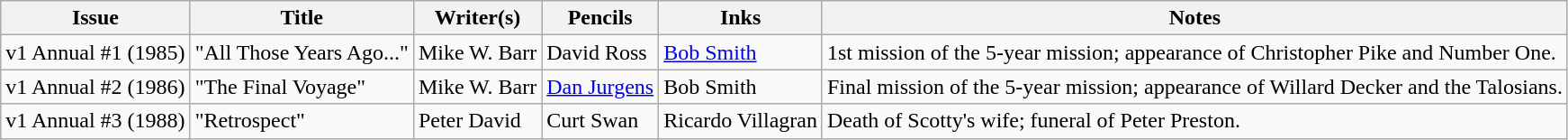<table class="wikitable">
<tr>
<th>Issue</th>
<th>Title</th>
<th>Writer(s)</th>
<th>Pencils</th>
<th>Inks</th>
<th>Notes</th>
</tr>
<tr>
<td>v1 Annual #1 (1985)</td>
<td>"All Those Years Ago..."</td>
<td>Mike W. Barr</td>
<td>David Ross</td>
<td><a href='#'>Bob Smith</a></td>
<td>1st mission of the 5-year mission; appearance of Christopher Pike and Number One.</td>
</tr>
<tr>
<td>v1 Annual #2 (1986)</td>
<td>"The Final Voyage"</td>
<td>Mike W. Barr</td>
<td><a href='#'>Dan Jurgens</a></td>
<td>Bob Smith</td>
<td>Final mission of the 5-year mission; appearance of Willard Decker and the Talosians.</td>
</tr>
<tr>
<td>v1 Annual #3 (1988)</td>
<td>"Retrospect"</td>
<td>Peter David</td>
<td>Curt Swan</td>
<td>Ricardo Villagran</td>
<td>Death of Scotty's wife; funeral of Peter Preston.</td>
</tr>
</table>
